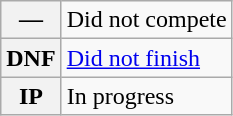<table class="wikitable">
<tr>
<th scope="row">—</th>
<td>Did not compete</td>
</tr>
<tr>
<th scope="row">DNF</th>
<td><a href='#'>Did not finish</a></td>
</tr>
<tr>
<th scope="row">IP</th>
<td>In progress</td>
</tr>
</table>
